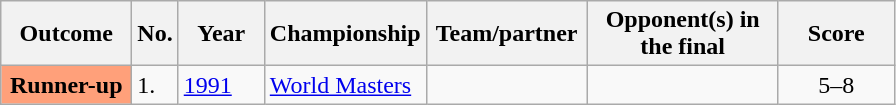<table class="sortable wikitable plainrowheaders">
<tr>
<th scope="col" width="80">Outcome</th>
<th scope="col" width="20">No.</th>
<th scope="col" width="50">Year</th>
<th scope="col" width="100">Championship</th>
<th scope="col" width="100">Team/partner</th>
<th scope="col" width="120">Opponent(s) in the final</th>
<th scope="col" align="center" width="70">Score</th>
</tr>
<tr>
<th scope="row" style="background:#ffa07a;">Runner-up</th>
<td>1.</td>
<td><a href='#'>1991</a></td>
<td><a href='#'>World Masters</a></td>
<td></td>
<td> <br> </td>
<td align="center">5–8</td>
</tr>
</table>
